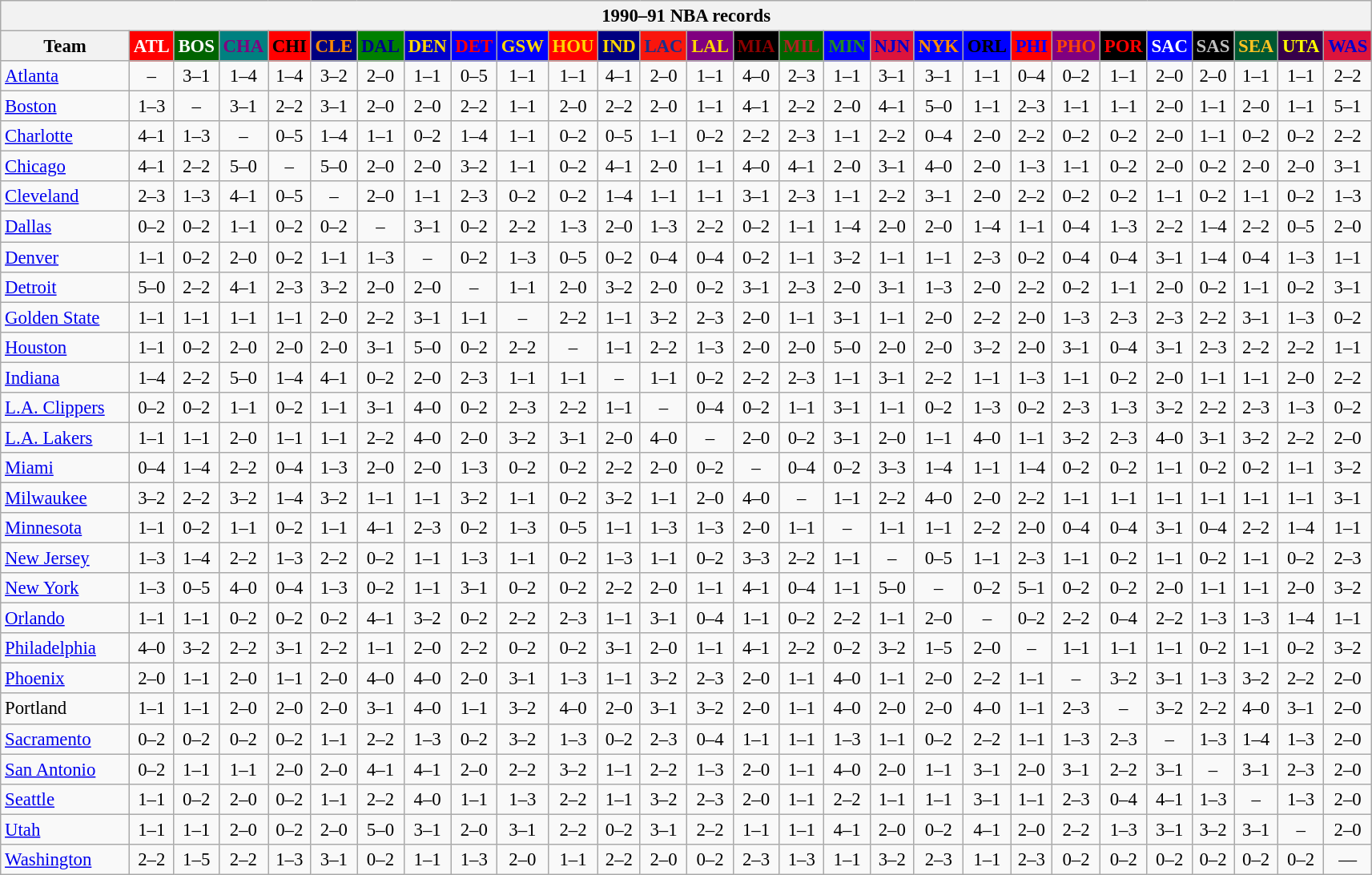<table class="wikitable" style="font-size:95%; text-align:center;">
<tr>
<th colspan=28>1990–91 NBA records</th>
</tr>
<tr>
<th width=100>Team</th>
<th style="background:#FF0000;color:#FFFFFF;width=35">ATL</th>
<th style="background:#006400;color:#FFFFFF;width=35">BOS</th>
<th style="background:#008080;color:#800080;width=35">CHA</th>
<th style="background:#FF0000;color:#000000;width=35">CHI</th>
<th style="background:#000080;color:#FF8C00;width=35">CLE</th>
<th style="background:#008000;color:#00008B;width=35">DAL</th>
<th style="background:#0000CD;color:#FFD700;width=35">DEN</th>
<th style="background:#0000FF;color:#FF0000;width=35">DET</th>
<th style="background:#0000FF;color:#FFD700;width=35">GSW</th>
<th style="background:#FF0000;color:#FFD700;width=35">HOU</th>
<th style="background:#000080;color:#FFD700;width=35">IND</th>
<th style="background:#F9160D;color:#1A2E8B;width=35">LAC</th>
<th style="background:#800080;color:#FFD700;width=35">LAL</th>
<th style="background:#000000;color:#8B0000;width=35">MIA</th>
<th style="background:#006400;color:#B22222;width=35">MIL</th>
<th style="background:#0000FF;color:#228B22;width=35">MIN</th>
<th style="background:#DC143C;color:#0000CD;width=35">NJN</th>
<th style="background:#0000FF;color:#FF8C00;width=35">NYK</th>
<th style="background:#0000FF;color:#000000;width=35">ORL</th>
<th style="background:#FF0000;color:#0000FF;width=35">PHI</th>
<th style="background:#800080;color:#FF4500;width=35">PHO</th>
<th style="background:#000000;color:#FF0000;width=35">POR</th>
<th style="background:#0000FF;color:#FFFFFF;width=35">SAC</th>
<th style="background:#000000;color:#C0C0C0;width=35">SAS</th>
<th style="background:#005831;color:#FFC322;width=35">SEA</th>
<th style="background:#36004A;color:#FFFF00;width=35">UTA</th>
<th style="background:#DC143C;color:#0000CD;width=35">WAS</th>
</tr>
<tr>
<td style="text-align:left;"><a href='#'>Atlanta</a></td>
<td>–</td>
<td>3–1</td>
<td>1–4</td>
<td>1–4</td>
<td>3–2</td>
<td>2–0</td>
<td>1–1</td>
<td>0–5</td>
<td>1–1</td>
<td>1–1</td>
<td>4–1</td>
<td>2–0</td>
<td>1–1</td>
<td>4–0</td>
<td>2–3</td>
<td>1–1</td>
<td>3–1</td>
<td>3–1</td>
<td>1–1</td>
<td>0–4</td>
<td>0–2</td>
<td>1–1</td>
<td>2–0</td>
<td>2–0</td>
<td>1–1</td>
<td>1–1</td>
<td>2–2</td>
</tr>
<tr>
<td style="text-align:left;"><a href='#'>Boston</a></td>
<td>1–3</td>
<td>–</td>
<td>3–1</td>
<td>2–2</td>
<td>3–1</td>
<td>2–0</td>
<td>2–0</td>
<td>2–2</td>
<td>1–1</td>
<td>2–0</td>
<td>2–2</td>
<td>2–0</td>
<td>1–1</td>
<td>4–1</td>
<td>2–2</td>
<td>2–0</td>
<td>4–1</td>
<td>5–0</td>
<td>1–1</td>
<td>2–3</td>
<td>1–1</td>
<td>1–1</td>
<td>2–0</td>
<td>1–1</td>
<td>2–0</td>
<td>1–1</td>
<td>5–1</td>
</tr>
<tr>
<td style="text-align:left;"><a href='#'>Charlotte</a></td>
<td>4–1</td>
<td>1–3</td>
<td>–</td>
<td>0–5</td>
<td>1–4</td>
<td>1–1</td>
<td>0–2</td>
<td>1–4</td>
<td>1–1</td>
<td>0–2</td>
<td>0–5</td>
<td>1–1</td>
<td>0–2</td>
<td>2–2</td>
<td>2–3</td>
<td>1–1</td>
<td>2–2</td>
<td>0–4</td>
<td>2–0</td>
<td>2–2</td>
<td>0–2</td>
<td>0–2</td>
<td>2–0</td>
<td>1–1</td>
<td>0–2</td>
<td>0–2</td>
<td>2–2</td>
</tr>
<tr>
<td style="text-align:left;"><a href='#'>Chicago</a></td>
<td>4–1</td>
<td>2–2</td>
<td>5–0</td>
<td>–</td>
<td>5–0</td>
<td>2–0</td>
<td>2–0</td>
<td>3–2</td>
<td>1–1</td>
<td>0–2</td>
<td>4–1</td>
<td>2–0</td>
<td>1–1</td>
<td>4–0</td>
<td>4–1</td>
<td>2–0</td>
<td>3–1</td>
<td>4–0</td>
<td>2–0</td>
<td>1–3</td>
<td>1–1</td>
<td>0–2</td>
<td>2–0</td>
<td>0–2</td>
<td>2–0</td>
<td>2–0</td>
<td>3–1</td>
</tr>
<tr>
<td style="text-align:left;"><a href='#'>Cleveland</a></td>
<td>2–3</td>
<td>1–3</td>
<td>4–1</td>
<td>0–5</td>
<td>–</td>
<td>2–0</td>
<td>1–1</td>
<td>2–3</td>
<td>0–2</td>
<td>0–2</td>
<td>1–4</td>
<td>1–1</td>
<td>1–1</td>
<td>3–1</td>
<td>2–3</td>
<td>1–1</td>
<td>2–2</td>
<td>3–1</td>
<td>2–0</td>
<td>2–2</td>
<td>0–2</td>
<td>0–2</td>
<td>1–1</td>
<td>0–2</td>
<td>1–1</td>
<td>0–2</td>
<td>1–3</td>
</tr>
<tr>
<td style="text-align:left;"><a href='#'>Dallas</a></td>
<td>0–2</td>
<td>0–2</td>
<td>1–1</td>
<td>0–2</td>
<td>0–2</td>
<td>–</td>
<td>3–1</td>
<td>0–2</td>
<td>2–2</td>
<td>1–3</td>
<td>2–0</td>
<td>1–3</td>
<td>2–2</td>
<td>0–2</td>
<td>1–1</td>
<td>1–4</td>
<td>2–0</td>
<td>2–0</td>
<td>1–4</td>
<td>1–1</td>
<td>0–4</td>
<td>1–3</td>
<td>2–2</td>
<td>1–4</td>
<td>2–2</td>
<td>0–5</td>
<td>2–0</td>
</tr>
<tr>
<td style="text-align:left;"><a href='#'>Denver</a></td>
<td>1–1</td>
<td>0–2</td>
<td>2–0</td>
<td>0–2</td>
<td>1–1</td>
<td>1–3</td>
<td>–</td>
<td>0–2</td>
<td>1–3</td>
<td>0–5</td>
<td>0–2</td>
<td>0–4</td>
<td>0–4</td>
<td>0–2</td>
<td>1–1</td>
<td>3–2</td>
<td>1–1</td>
<td>1–1</td>
<td>2–3</td>
<td>0–2</td>
<td>0–4</td>
<td>0–4</td>
<td>3–1</td>
<td>1–4</td>
<td>0–4</td>
<td>1–3</td>
<td>1–1</td>
</tr>
<tr>
<td style="text-align:left;"><a href='#'>Detroit</a></td>
<td>5–0</td>
<td>2–2</td>
<td>4–1</td>
<td>2–3</td>
<td>3–2</td>
<td>2–0</td>
<td>2–0</td>
<td>–</td>
<td>1–1</td>
<td>2–0</td>
<td>3–2</td>
<td>2–0</td>
<td>0–2</td>
<td>3–1</td>
<td>2–3</td>
<td>2–0</td>
<td>3–1</td>
<td>1–3</td>
<td>2–0</td>
<td>2–2</td>
<td>0–2</td>
<td>1–1</td>
<td>2–0</td>
<td>0–2</td>
<td>1–1</td>
<td>0–2</td>
<td>3–1</td>
</tr>
<tr>
<td style="text-align:left;"><a href='#'>Golden State</a></td>
<td>1–1</td>
<td>1–1</td>
<td>1–1</td>
<td>1–1</td>
<td>2–0</td>
<td>2–2</td>
<td>3–1</td>
<td>1–1</td>
<td>–</td>
<td>2–2</td>
<td>1–1</td>
<td>3–2</td>
<td>2–3</td>
<td>2–0</td>
<td>1–1</td>
<td>3–1</td>
<td>1–1</td>
<td>2–0</td>
<td>2–2</td>
<td>2–0</td>
<td>1–3</td>
<td>2–3</td>
<td>2–3</td>
<td>2–2</td>
<td>3–1</td>
<td>1–3</td>
<td>0–2</td>
</tr>
<tr>
<td style="text-align:left;"><a href='#'>Houston</a></td>
<td>1–1</td>
<td>0–2</td>
<td>2–0</td>
<td>2–0</td>
<td>2–0</td>
<td>3–1</td>
<td>5–0</td>
<td>0–2</td>
<td>2–2</td>
<td>–</td>
<td>1–1</td>
<td>2–2</td>
<td>1–3</td>
<td>2–0</td>
<td>2–0</td>
<td>5–0</td>
<td>2–0</td>
<td>2–0</td>
<td>3–2</td>
<td>2–0</td>
<td>3–1</td>
<td>0–4</td>
<td>3–1</td>
<td>2–3</td>
<td>2–2</td>
<td>2–2</td>
<td>1–1</td>
</tr>
<tr>
<td style="text-align:left;"><a href='#'>Indiana</a></td>
<td>1–4</td>
<td>2–2</td>
<td>5–0</td>
<td>1–4</td>
<td>4–1</td>
<td>0–2</td>
<td>2–0</td>
<td>2–3</td>
<td>1–1</td>
<td>1–1</td>
<td>–</td>
<td>1–1</td>
<td>0–2</td>
<td>2–2</td>
<td>2–3</td>
<td>1–1</td>
<td>3–1</td>
<td>2–2</td>
<td>1–1</td>
<td>1–3</td>
<td>1–1</td>
<td>0–2</td>
<td>2–0</td>
<td>1–1</td>
<td>1–1</td>
<td>2–0</td>
<td>2–2</td>
</tr>
<tr>
<td style="text-align:left;"><a href='#'>L.A. Clippers</a></td>
<td>0–2</td>
<td>0–2</td>
<td>1–1</td>
<td>0–2</td>
<td>1–1</td>
<td>3–1</td>
<td>4–0</td>
<td>0–2</td>
<td>2–3</td>
<td>2–2</td>
<td>1–1</td>
<td>–</td>
<td>0–4</td>
<td>0–2</td>
<td>1–1</td>
<td>3–1</td>
<td>1–1</td>
<td>0–2</td>
<td>1–3</td>
<td>0–2</td>
<td>2–3</td>
<td>1–3</td>
<td>3–2</td>
<td>2–2</td>
<td>2–3</td>
<td>1–3</td>
<td>0–2</td>
</tr>
<tr>
<td style="text-align:left;"><a href='#'>L.A. Lakers</a></td>
<td>1–1</td>
<td>1–1</td>
<td>2–0</td>
<td>1–1</td>
<td>1–1</td>
<td>2–2</td>
<td>4–0</td>
<td>2–0</td>
<td>3–2</td>
<td>3–1</td>
<td>2–0</td>
<td>4–0</td>
<td>–</td>
<td>2–0</td>
<td>0–2</td>
<td>3–1</td>
<td>2–0</td>
<td>1–1</td>
<td>4–0</td>
<td>1–1</td>
<td>3–2</td>
<td>2–3</td>
<td>4–0</td>
<td>3–1</td>
<td>3–2</td>
<td>2–2</td>
<td>2–0</td>
</tr>
<tr>
<td style="text-align:left;"><a href='#'>Miami</a></td>
<td>0–4</td>
<td>1–4</td>
<td>2–2</td>
<td>0–4</td>
<td>1–3</td>
<td>2–0</td>
<td>2–0</td>
<td>1–3</td>
<td>0–2</td>
<td>0–2</td>
<td>2–2</td>
<td>2–0</td>
<td>0–2</td>
<td>–</td>
<td>0–4</td>
<td>0–2</td>
<td>3–3</td>
<td>1–4</td>
<td>1–1</td>
<td>1–4</td>
<td>0–2</td>
<td>0–2</td>
<td>1–1</td>
<td>0–2</td>
<td>0–2</td>
<td>1–1</td>
<td>3–2</td>
</tr>
<tr>
<td style="text-align:left;"><a href='#'>Milwaukee</a></td>
<td>3–2</td>
<td>2–2</td>
<td>3–2</td>
<td>1–4</td>
<td>3–2</td>
<td>1–1</td>
<td>1–1</td>
<td>3–2</td>
<td>1–1</td>
<td>0–2</td>
<td>3–2</td>
<td>1–1</td>
<td>2–0</td>
<td>4–0</td>
<td>–</td>
<td>1–1</td>
<td>2–2</td>
<td>4–0</td>
<td>2–0</td>
<td>2–2</td>
<td>1–1</td>
<td>1–1</td>
<td>1–1</td>
<td>1–1</td>
<td>1–1</td>
<td>1–1</td>
<td>3–1</td>
</tr>
<tr>
<td style="text-align:left;"><a href='#'>Minnesota</a></td>
<td>1–1</td>
<td>0–2</td>
<td>1–1</td>
<td>0–2</td>
<td>1–1</td>
<td>4–1</td>
<td>2–3</td>
<td>0–2</td>
<td>1–3</td>
<td>0–5</td>
<td>1–1</td>
<td>1–3</td>
<td>1–3</td>
<td>2–0</td>
<td>1–1</td>
<td>–</td>
<td>1–1</td>
<td>1–1</td>
<td>2–2</td>
<td>2–0</td>
<td>0–4</td>
<td>0–4</td>
<td>3–1</td>
<td>0–4</td>
<td>2–2</td>
<td>1–4</td>
<td>1–1</td>
</tr>
<tr>
<td style="text-align:left;"><a href='#'>New Jersey</a></td>
<td>1–3</td>
<td>1–4</td>
<td>2–2</td>
<td>1–3</td>
<td>2–2</td>
<td>0–2</td>
<td>1–1</td>
<td>1–3</td>
<td>1–1</td>
<td>0–2</td>
<td>1–3</td>
<td>1–1</td>
<td>0–2</td>
<td>3–3</td>
<td>2–2</td>
<td>1–1</td>
<td>–</td>
<td>0–5</td>
<td>1–1</td>
<td>2–3</td>
<td>1–1</td>
<td>0–2</td>
<td>1–1</td>
<td>0–2</td>
<td>1–1</td>
<td>0–2</td>
<td>2–3</td>
</tr>
<tr>
<td style="text-align:left;"><a href='#'>New York</a></td>
<td>1–3</td>
<td>0–5</td>
<td>4–0</td>
<td>0–4</td>
<td>1–3</td>
<td>0–2</td>
<td>1–1</td>
<td>3–1</td>
<td>0–2</td>
<td>0–2</td>
<td>2–2</td>
<td>2–0</td>
<td>1–1</td>
<td>4–1</td>
<td>0–4</td>
<td>1–1</td>
<td>5–0</td>
<td>–</td>
<td>0–2</td>
<td>5–1</td>
<td>0–2</td>
<td>0–2</td>
<td>2–0</td>
<td>1–1</td>
<td>1–1</td>
<td>2–0</td>
<td>3–2</td>
</tr>
<tr>
<td style="text-align:left;"><a href='#'>Orlando</a></td>
<td>1–1</td>
<td>1–1</td>
<td>0–2</td>
<td>0–2</td>
<td>0–2</td>
<td>4–1</td>
<td>3–2</td>
<td>0–2</td>
<td>2–2</td>
<td>2–3</td>
<td>1–1</td>
<td>3–1</td>
<td>0–4</td>
<td>1–1</td>
<td>0–2</td>
<td>2–2</td>
<td>1–1</td>
<td>2–0</td>
<td>–</td>
<td>0–2</td>
<td>2–2</td>
<td>0–4</td>
<td>2–2</td>
<td>1–3</td>
<td>1–3</td>
<td>1–4</td>
<td>1–1</td>
</tr>
<tr>
<td style="text-align:left;"><a href='#'>Philadelphia</a></td>
<td>4–0</td>
<td>3–2</td>
<td>2–2</td>
<td>3–1</td>
<td>2–2</td>
<td>1–1</td>
<td>2–0</td>
<td>2–2</td>
<td>0–2</td>
<td>0–2</td>
<td>3–1</td>
<td>2–0</td>
<td>1–1</td>
<td>4–1</td>
<td>2–2</td>
<td>0–2</td>
<td>3–2</td>
<td>1–5</td>
<td>2–0</td>
<td>–</td>
<td>1–1</td>
<td>1–1</td>
<td>1–1</td>
<td>0–2</td>
<td>1–1</td>
<td>0–2</td>
<td>3–2</td>
</tr>
<tr>
<td style="text-align:left;"><a href='#'>Phoenix</a></td>
<td>2–0</td>
<td>1–1</td>
<td>2–0</td>
<td>1–1</td>
<td>2–0</td>
<td>4–0</td>
<td>4–0</td>
<td>2–0</td>
<td>3–1</td>
<td>1–3</td>
<td>1–1</td>
<td>3–2</td>
<td>2–3</td>
<td>2–0</td>
<td>1–1</td>
<td>4–0</td>
<td>1–1</td>
<td>2–0</td>
<td>2–2</td>
<td>1–1</td>
<td>–</td>
<td>3–2</td>
<td>3–1</td>
<td>1–3</td>
<td>3–2</td>
<td>2–2</td>
<td>2–0</td>
</tr>
<tr>
<td style="text-align:left;">Portland</td>
<td>1–1</td>
<td>1–1</td>
<td>2–0</td>
<td>2–0</td>
<td>2–0</td>
<td>3–1</td>
<td>4–0</td>
<td>1–1</td>
<td>3–2</td>
<td>4–0</td>
<td>2–0</td>
<td>3–1</td>
<td>3–2</td>
<td>2–0</td>
<td>1–1</td>
<td>4–0</td>
<td>2–0</td>
<td>2–0</td>
<td>4–0</td>
<td>1–1</td>
<td>2–3</td>
<td>–</td>
<td>3–2</td>
<td>2–2</td>
<td>4–0</td>
<td>3–1</td>
<td>2–0</td>
</tr>
<tr>
<td style="text-align:left;"><a href='#'>Sacramento</a></td>
<td>0–2</td>
<td>0–2</td>
<td>0–2</td>
<td>0–2</td>
<td>1–1</td>
<td>2–2</td>
<td>1–3</td>
<td>0–2</td>
<td>3–2</td>
<td>1–3</td>
<td>0–2</td>
<td>2–3</td>
<td>0–4</td>
<td>1–1</td>
<td>1–1</td>
<td>1–3</td>
<td>1–1</td>
<td>0–2</td>
<td>2–2</td>
<td>1–1</td>
<td>1–3</td>
<td>2–3</td>
<td>–</td>
<td>1–3</td>
<td>1–4</td>
<td>1–3</td>
<td>2–0</td>
</tr>
<tr>
<td style="text-align:left;"><a href='#'>San Antonio</a></td>
<td>0–2</td>
<td>1–1</td>
<td>1–1</td>
<td>2–0</td>
<td>2–0</td>
<td>4–1</td>
<td>4–1</td>
<td>2–0</td>
<td>2–2</td>
<td>3–2</td>
<td>1–1</td>
<td>2–2</td>
<td>1–3</td>
<td>2–0</td>
<td>1–1</td>
<td>4–0</td>
<td>2–0</td>
<td>1–1</td>
<td>3–1</td>
<td>2–0</td>
<td>3–1</td>
<td>2–2</td>
<td>3–1</td>
<td>–</td>
<td>3–1</td>
<td>2–3</td>
<td>2–0</td>
</tr>
<tr>
<td style="text-align:left;"><a href='#'>Seattle</a></td>
<td>1–1</td>
<td>0–2</td>
<td>2–0</td>
<td>0–2</td>
<td>1–1</td>
<td>2–2</td>
<td>4–0</td>
<td>1–1</td>
<td>1–3</td>
<td>2–2</td>
<td>1–1</td>
<td>3–2</td>
<td>2–3</td>
<td>2–0</td>
<td>1–1</td>
<td>2–2</td>
<td>1–1</td>
<td>1–1</td>
<td>3–1</td>
<td>1–1</td>
<td>2–3</td>
<td>0–4</td>
<td>4–1</td>
<td>1–3</td>
<td>–</td>
<td>1–3</td>
<td>2–0</td>
</tr>
<tr>
<td style="text-align:left;"><a href='#'>Utah</a></td>
<td>1–1</td>
<td>1–1</td>
<td>2–0</td>
<td>0–2</td>
<td>2–0</td>
<td>5–0</td>
<td>3–1</td>
<td>2–0</td>
<td>3–1</td>
<td>2–2</td>
<td>0–2</td>
<td>3–1</td>
<td>2–2</td>
<td>1–1</td>
<td>1–1</td>
<td>4–1</td>
<td>2–0</td>
<td>0–2</td>
<td>4–1</td>
<td>2–0</td>
<td>2–2</td>
<td>1–3</td>
<td>3–1</td>
<td>3–2</td>
<td>3–1</td>
<td>–</td>
<td>2–0</td>
</tr>
<tr>
<td style="text-align:left;"><a href='#'>Washington</a></td>
<td>2–2</td>
<td>1–5</td>
<td>2–2</td>
<td>1–3</td>
<td>3–1</td>
<td>0–2</td>
<td>1–1</td>
<td>1–3</td>
<td>2–0</td>
<td>1–1</td>
<td>2–2</td>
<td>2–0</td>
<td>0–2</td>
<td>2–3</td>
<td>1–3</td>
<td>1–1</td>
<td>3–2</td>
<td>2–3</td>
<td>1–1</td>
<td>2–3</td>
<td>0–2</td>
<td>0–2</td>
<td>0–2</td>
<td>0–2</td>
<td>0–2</td>
<td>0–2</td>
<td>—</td>
</tr>
</table>
